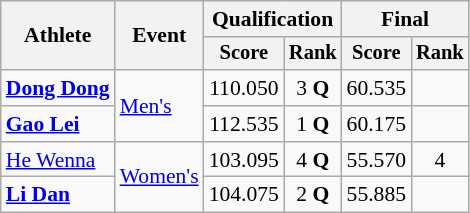<table class="wikitable" style="font-size:90%">
<tr>
<th rowspan="2">Athlete</th>
<th rowspan="2">Event</th>
<th colspan="2">Qualification</th>
<th colspan="2">Final</th>
</tr>
<tr style="font-size:95%">
<th>Score</th>
<th>Rank</th>
<th>Score</th>
<th>Rank</th>
</tr>
<tr align=center>
<td align=left><strong><a href='#'>Dong Dong</a></strong></td>
<td align=left rowspan=2><a href='#'>Men's</a></td>
<td>110.050</td>
<td>3 <strong>Q</strong></td>
<td>60.535</td>
<td></td>
</tr>
<tr align=center>
<td align=left><strong><a href='#'>Gao Lei</a></strong></td>
<td>112.535</td>
<td>1 <strong>Q</strong></td>
<td>60.175</td>
<td></td>
</tr>
<tr align=center>
<td align=left><a href='#'>He Wenna</a></td>
<td align=left rowspan=2><a href='#'>Women's</a></td>
<td>103.095</td>
<td>4 <strong>Q</strong></td>
<td>55.570</td>
<td>4</td>
</tr>
<tr align=center>
<td align=left><strong><a href='#'>Li Dan</a></strong></td>
<td>104.075</td>
<td>2 <strong>Q</strong></td>
<td>55.885</td>
<td></td>
</tr>
</table>
